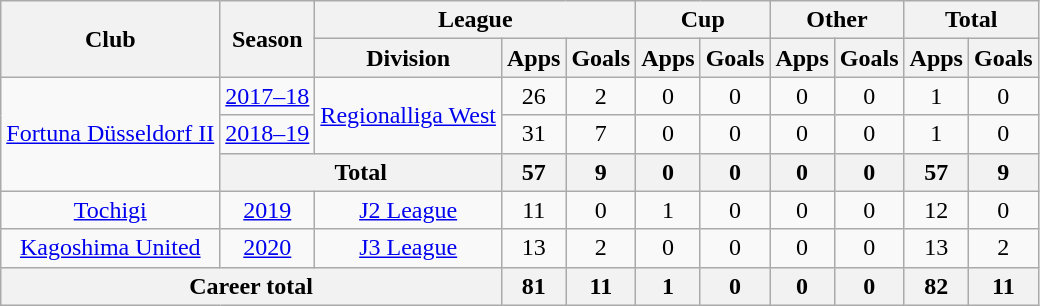<table class="wikitable" style="text-align: center">
<tr>
<th rowspan="2">Club</th>
<th rowspan="2">Season</th>
<th colspan="3">League</th>
<th colspan="2">Cup</th>
<th colspan="2">Other</th>
<th colspan="2">Total</th>
</tr>
<tr>
<th>Division</th>
<th>Apps</th>
<th>Goals</th>
<th>Apps</th>
<th>Goals</th>
<th>Apps</th>
<th>Goals</th>
<th>Apps</th>
<th>Goals</th>
</tr>
<tr>
<td rowspan="3"><a href='#'>Fortuna Düsseldorf II</a></td>
<td><a href='#'>2017–18</a></td>
<td rowspan="2"><a href='#'>Regionalliga West</a></td>
<td>26</td>
<td>2</td>
<td>0</td>
<td>0</td>
<td>0</td>
<td>0</td>
<td>1</td>
<td>0</td>
</tr>
<tr>
<td><a href='#'>2018–19</a></td>
<td>31</td>
<td>7</td>
<td>0</td>
<td>0</td>
<td>0</td>
<td>0</td>
<td>1</td>
<td>0</td>
</tr>
<tr>
<th colspan=2>Total</th>
<th>57</th>
<th>9</th>
<th>0</th>
<th>0</th>
<th>0</th>
<th>0</th>
<th>57</th>
<th>9</th>
</tr>
<tr>
<td><a href='#'>Tochigi</a></td>
<td><a href='#'>2019</a></td>
<td><a href='#'>J2 League</a></td>
<td>11</td>
<td>0</td>
<td>1</td>
<td>0</td>
<td>0</td>
<td>0</td>
<td>12</td>
<td>0</td>
</tr>
<tr>
<td><a href='#'>Kagoshima United</a></td>
<td><a href='#'>2020</a></td>
<td><a href='#'>J3 League</a></td>
<td>13</td>
<td>2</td>
<td>0</td>
<td>0</td>
<td>0</td>
<td>0</td>
<td>13</td>
<td>2</td>
</tr>
<tr>
<th colspan=3>Career total</th>
<th>81</th>
<th>11</th>
<th>1</th>
<th>0</th>
<th>0</th>
<th>0</th>
<th>82</th>
<th>11</th>
</tr>
</table>
